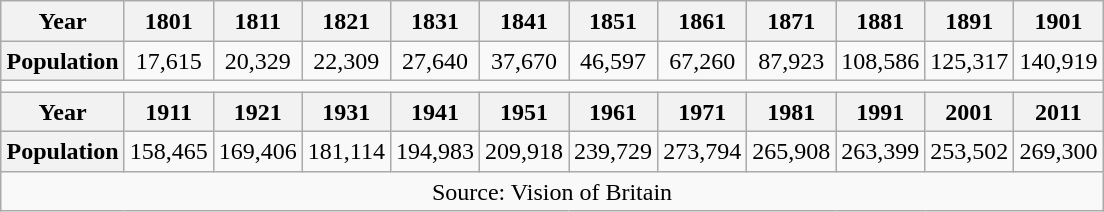<table class="wikitable" style="border:0; text-align:center; line-height:120%; margin:1em auto;">
<tr>
<th>Year</th>
<th>1801</th>
<th>1811</th>
<th>1821</th>
<th>1831</th>
<th>1841</th>
<th>1851</th>
<th>1861</th>
<th>1871</th>
<th>1881</th>
<th>1891</th>
<th>1901</th>
</tr>
<tr>
<th>Population</th>
<td>17,615</td>
<td>20,329</td>
<td>22,309</td>
<td>27,640</td>
<td>37,670</td>
<td>46,597</td>
<td>67,260</td>
<td>87,923</td>
<td>108,586</td>
<td>125,317</td>
<td>140,919</td>
</tr>
<tr>
<td colspan="12" style="text-align:center;"></td>
</tr>
<tr>
<th>Year</th>
<th>1911</th>
<th>1921</th>
<th>1931</th>
<th>1941</th>
<th>1951</th>
<th>1961</th>
<th>1971</th>
<th>1981</th>
<th>1991</th>
<th>2001</th>
<th>2011</th>
</tr>
<tr style="text-align:center;">
<th>Population</th>
<td>158,465</td>
<td>169,406</td>
<td>181,114</td>
<td>194,983</td>
<td>209,918</td>
<td>239,729</td>
<td>273,794</td>
<td>265,908</td>
<td>263,399</td>
<td>253,502</td>
<td>269,300</td>
</tr>
<tr>
<td colspan="12" style="text-align:center;">Source: Vision of Britain</td>
</tr>
</table>
